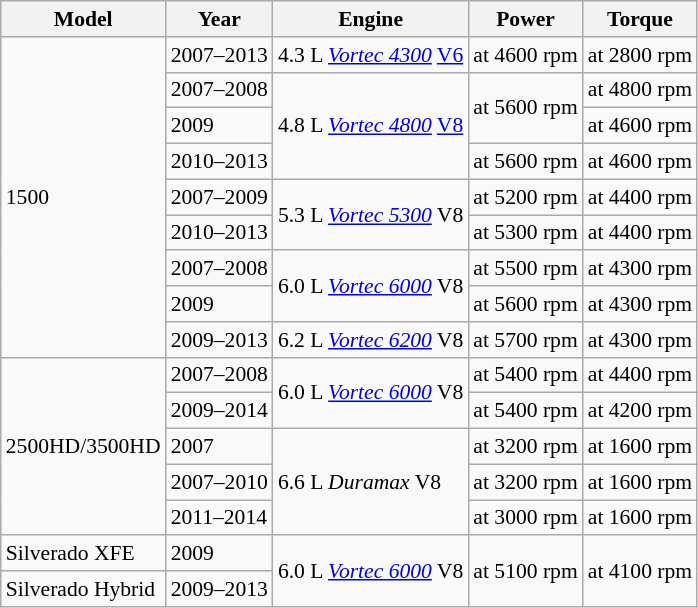<table class="wikitable" style="font-size:90%;">
<tr>
<th>Model</th>
<th>Year</th>
<th>Engine</th>
<th>Power</th>
<th>Torque</th>
</tr>
<tr>
<td rowspan=9>1500</td>
<td>2007–2013</td>
<td>4.3 L <em><a href='#'>Vortec 4300</a></em> <a href='#'>V6</a></td>
<td> at 4600 rpm</td>
<td> at 2800 rpm</td>
</tr>
<tr>
<td>2007–2008</td>
<td rowspan=3>4.8 L <em><a href='#'>Vortec 4800</a></em> <a href='#'>V8</a></td>
<td rowspan=2> at 5600 rpm</td>
<td> at 4800 rpm</td>
</tr>
<tr>
<td>2009</td>
<td> at 4600 rpm</td>
</tr>
<tr>
<td>2010–2013</td>
<td> at 5600 rpm</td>
<td> at 4600 rpm</td>
</tr>
<tr>
<td>2007–2009</td>
<td rowspan=2>5.3 L <em><a href='#'>Vortec 5300</a></em> V8</td>
<td> at 5200 rpm</td>
<td> at 4400 rpm</td>
</tr>
<tr>
<td>2010–2013</td>
<td> at 5300 rpm</td>
<td> at 4400 rpm</td>
</tr>
<tr>
<td>2007–2008</td>
<td rowspan=2>6.0 L <em><a href='#'>Vortec 6000</a></em> V8</td>
<td> at 5500 rpm</td>
<td> at 4300 rpm</td>
</tr>
<tr>
<td>2009</td>
<td> at 5600 rpm</td>
<td> at 4300 rpm</td>
</tr>
<tr>
<td>2009–2013</td>
<td>6.2 L <em><a href='#'>Vortec 6200</a></em> V8</td>
<td> at 5700 rpm</td>
<td> at 4300 rpm</td>
</tr>
<tr>
<td rowspan=5>2500HD/3500HD</td>
<td>2007–2008</td>
<td rowspan=2>6.0 L <em><a href='#'>Vortec 6000</a></em> V8</td>
<td> at 5400 rpm</td>
<td> at 4400 rpm</td>
</tr>
<tr>
<td>2009–2014</td>
<td> at 5400 rpm</td>
<td> at 4200 rpm</td>
</tr>
<tr>
<td>2007</td>
<td rowspan="3">6.6 L <em>Duramax</em> V8</td>
<td> at 3200 rpm</td>
<td> at 1600 rpm</td>
</tr>
<tr>
<td>2007–2010</td>
<td> at 3200 rpm</td>
<td> at 1600 rpm</td>
</tr>
<tr>
<td>2011–2014</td>
<td> at 3000 rpm</td>
<td> at 1600 rpm</td>
</tr>
<tr>
<td>Silverado XFE</td>
<td>2009</td>
<td rowspan=2>6.0 L <em><a href='#'>Vortec 6000</a></em> V8</td>
<td rowspan=2> at 5100 rpm</td>
<td rowspan=2> at 4100 rpm</td>
</tr>
<tr>
<td>Silverado Hybrid</td>
<td>2009–2013</td>
</tr>
</table>
